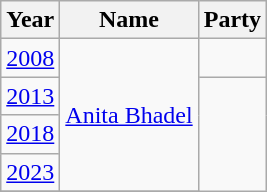<table class="wikitable sortable">
<tr>
<th>Year</th>
<th>Name</th>
<th colspan=2>Party</th>
</tr>
<tr>
<td><a href='#'>2008</a></td>
<td rowspan=4><a href='#'>Anita Bhadel</a></td>
<td></td>
</tr>
<tr>
<td><a href='#'>2013</a></td>
</tr>
<tr>
<td><a href='#'>2018</a></td>
</tr>
<tr>
<td><a href='#'>2023</a></td>
</tr>
<tr>
</tr>
</table>
